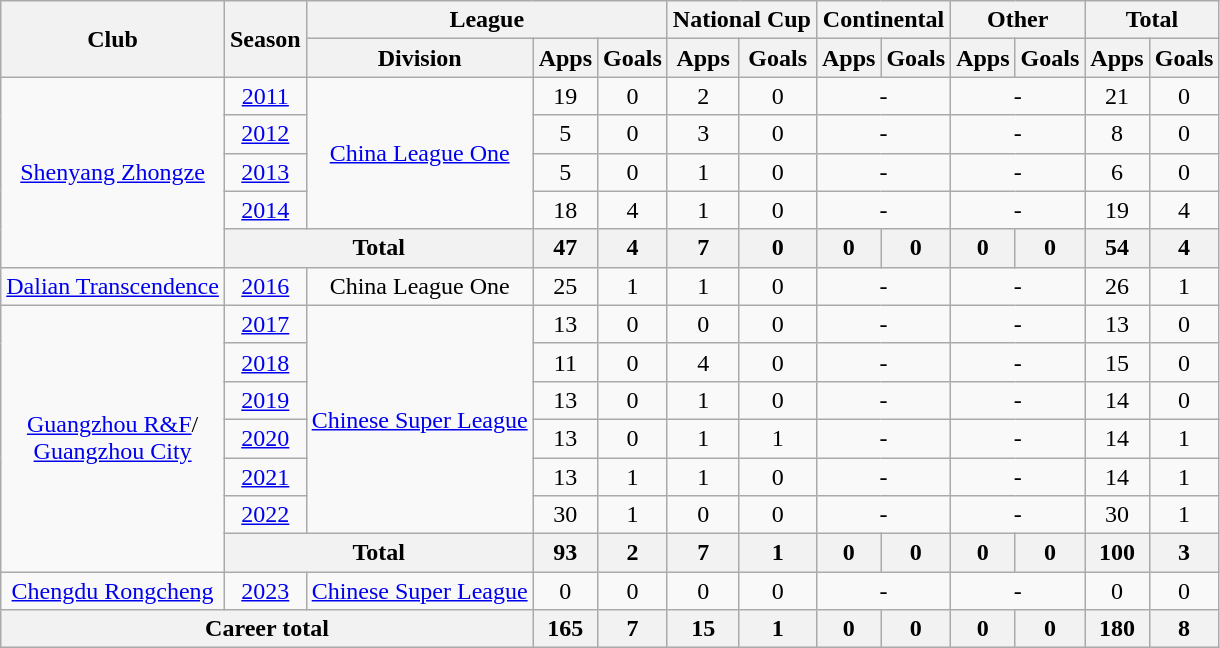<table class="wikitable" style="text-align: center">
<tr>
<th rowspan="2">Club</th>
<th rowspan="2">Season</th>
<th colspan="3">League</th>
<th colspan="2">National Cup</th>
<th colspan="2">Continental</th>
<th colspan="2">Other</th>
<th colspan="2">Total</th>
</tr>
<tr>
<th>Division</th>
<th>Apps</th>
<th>Goals</th>
<th>Apps</th>
<th>Goals</th>
<th>Apps</th>
<th>Goals</th>
<th>Apps</th>
<th>Goals</th>
<th>Apps</th>
<th>Goals</th>
</tr>
<tr>
<td rowspan="5"><a href='#'>Shenyang Zhongze</a></td>
<td><a href='#'>2011</a></td>
<td rowspan="4"><a href='#'>China League One</a></td>
<td>19</td>
<td>0</td>
<td>2</td>
<td>0</td>
<td colspan="2">-</td>
<td colspan="2">-</td>
<td>21</td>
<td>0</td>
</tr>
<tr>
<td><a href='#'>2012</a></td>
<td>5</td>
<td>0</td>
<td>3</td>
<td>0</td>
<td colspan="2">-</td>
<td colspan="2">-</td>
<td>8</td>
<td>0</td>
</tr>
<tr>
<td><a href='#'>2013</a></td>
<td>5</td>
<td>0</td>
<td>1</td>
<td>0</td>
<td colspan="2">-</td>
<td colspan="2">-</td>
<td>6</td>
<td>0</td>
</tr>
<tr>
<td><a href='#'>2014</a></td>
<td>18</td>
<td>4</td>
<td>1</td>
<td>0</td>
<td colspan="2">-</td>
<td colspan="2">-</td>
<td>19</td>
<td>4</td>
</tr>
<tr>
<th colspan="2"><strong>Total</strong></th>
<th>47</th>
<th>4</th>
<th>7</th>
<th>0</th>
<th>0</th>
<th>0</th>
<th>0</th>
<th>0</th>
<th>54</th>
<th>4</th>
</tr>
<tr>
<td><a href='#'>Dalian Transcendence</a></td>
<td><a href='#'>2016</a></td>
<td>China League One</td>
<td>25</td>
<td>1</td>
<td>1</td>
<td>0</td>
<td colspan="2">-</td>
<td colspan="2">-</td>
<td>26</td>
<td>1</td>
</tr>
<tr>
<td rowspan="7"><a href='#'>Guangzhou R&F</a>/ <br> <a href='#'>Guangzhou City</a></td>
<td><a href='#'>2017</a></td>
<td rowspan="6"><a href='#'>Chinese Super League</a></td>
<td>13</td>
<td>0</td>
<td>0</td>
<td>0</td>
<td colspan="2">-</td>
<td colspan="2">-</td>
<td>13</td>
<td>0</td>
</tr>
<tr>
<td><a href='#'>2018</a></td>
<td>11</td>
<td>0</td>
<td>4</td>
<td>0</td>
<td colspan="2">-</td>
<td colspan="2">-</td>
<td>15</td>
<td>0</td>
</tr>
<tr>
<td><a href='#'>2019</a></td>
<td>13</td>
<td>0</td>
<td>1</td>
<td>0</td>
<td colspan="2">-</td>
<td colspan="2">-</td>
<td>14</td>
<td>0</td>
</tr>
<tr>
<td><a href='#'>2020</a></td>
<td>13</td>
<td>0</td>
<td>1</td>
<td>1</td>
<td colspan="2">-</td>
<td colspan="2">-</td>
<td>14</td>
<td>1</td>
</tr>
<tr>
<td><a href='#'>2021</a></td>
<td>13</td>
<td>1</td>
<td>1</td>
<td>0</td>
<td colspan="2">-</td>
<td colspan="2">-</td>
<td>14</td>
<td>1</td>
</tr>
<tr>
<td><a href='#'>2022</a></td>
<td>30</td>
<td>1</td>
<td>0</td>
<td>0</td>
<td colspan="2">-</td>
<td colspan="2">-</td>
<td>30</td>
<td>1</td>
</tr>
<tr>
<th colspan="2"><strong>Total</strong></th>
<th>93</th>
<th>2</th>
<th>7</th>
<th>1</th>
<th>0</th>
<th>0</th>
<th>0</th>
<th>0</th>
<th>100</th>
<th>3</th>
</tr>
<tr>
<td><a href='#'>Chengdu Rongcheng</a></td>
<td><a href='#'>2023</a></td>
<td><a href='#'>Chinese Super League</a></td>
<td>0</td>
<td>0</td>
<td>0</td>
<td>0</td>
<td colspan="2">-</td>
<td colspan="2">-</td>
<td>0</td>
<td>0</td>
</tr>
<tr>
<th colspan=3>Career total</th>
<th>165</th>
<th>7</th>
<th>15</th>
<th>1</th>
<th>0</th>
<th>0</th>
<th>0</th>
<th>0</th>
<th>180</th>
<th>8</th>
</tr>
</table>
